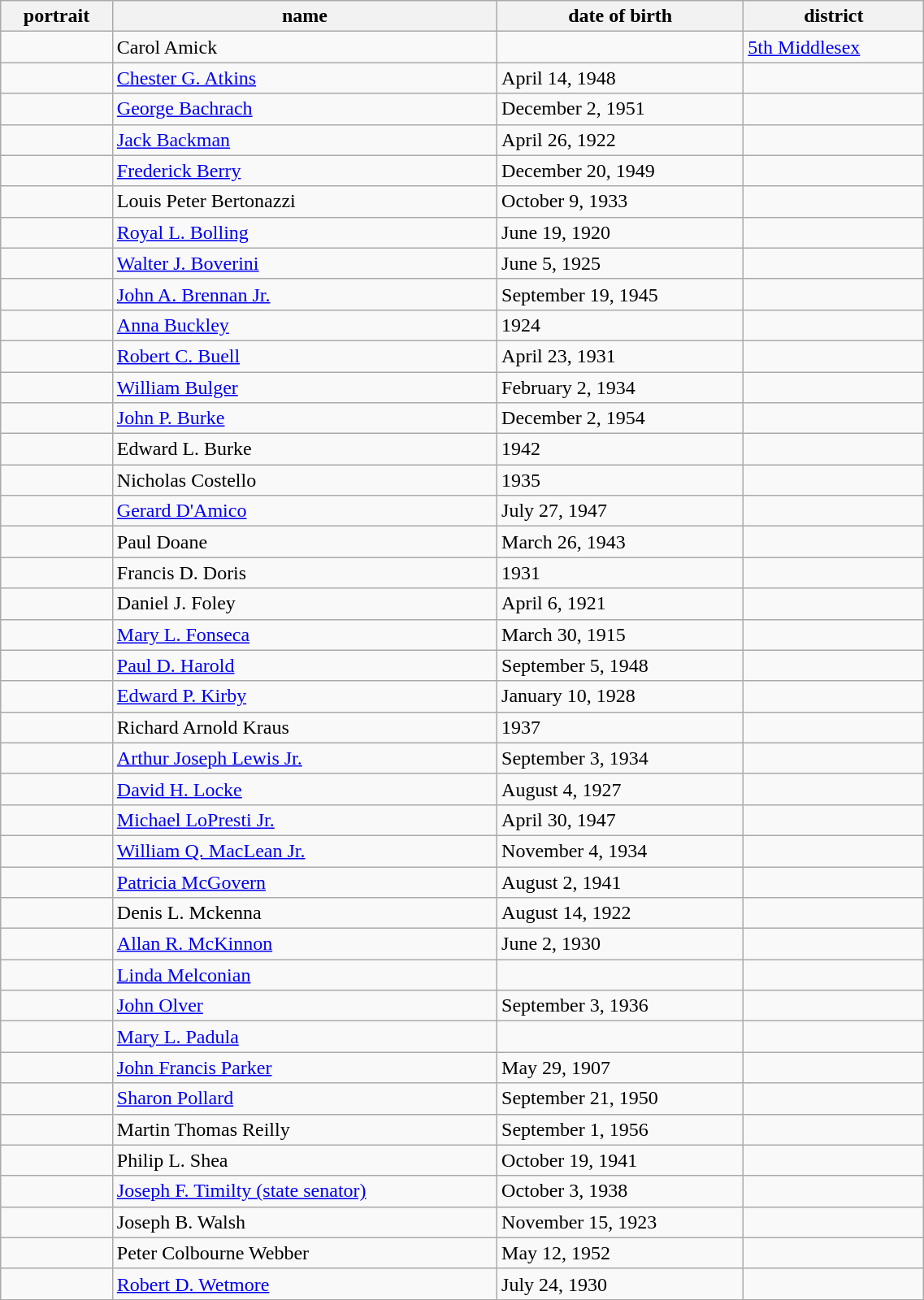<table class='wikitable sortable' style="width:60%">
<tr>
<th>portrait</th>
<th>name </th>
<th data-sort-type=date>date of birth </th>
<th>district </th>
</tr>
<tr>
<td></td>
<td>Carol Amick</td>
<td></td>
<td><a href='#'>5th Middlesex</a></td>
</tr>
<tr>
<td></td>
<td><a href='#'>Chester G. Atkins</a></td>
<td>April 14, 1948</td>
<td></td>
</tr>
<tr>
<td></td>
<td><a href='#'>George Bachrach</a></td>
<td>December 2, 1951</td>
<td></td>
</tr>
<tr>
<td></td>
<td><a href='#'>Jack Backman</a></td>
<td>April 26, 1922</td>
<td></td>
</tr>
<tr>
<td></td>
<td><a href='#'>Frederick Berry</a></td>
<td>December 20, 1949</td>
<td></td>
</tr>
<tr>
<td></td>
<td>Louis Peter Bertonazzi</td>
<td>October 9, 1933</td>
<td></td>
</tr>
<tr>
<td></td>
<td><a href='#'>Royal L. Bolling</a></td>
<td>June 19, 1920</td>
<td></td>
</tr>
<tr>
<td></td>
<td><a href='#'>Walter J. Boverini</a></td>
<td>June 5, 1925</td>
<td></td>
</tr>
<tr>
<td></td>
<td><a href='#'>John A. Brennan Jr.</a></td>
<td>September 19, 1945</td>
<td></td>
</tr>
<tr>
<td></td>
<td><a href='#'>Anna Buckley</a></td>
<td>1924</td>
<td></td>
</tr>
<tr>
<td></td>
<td><a href='#'>Robert C. Buell</a></td>
<td>April 23, 1931</td>
<td></td>
</tr>
<tr>
<td></td>
<td><a href='#'>William Bulger</a></td>
<td>February 2, 1934</td>
<td></td>
</tr>
<tr>
<td></td>
<td><a href='#'>John P. Burke</a></td>
<td>December 2, 1954</td>
<td></td>
</tr>
<tr>
<td></td>
<td>Edward L. Burke</td>
<td>1942</td>
<td></td>
</tr>
<tr>
<td></td>
<td>Nicholas Costello</td>
<td>1935</td>
<td></td>
</tr>
<tr>
<td></td>
<td><a href='#'>Gerard D'Amico</a></td>
<td>July 27, 1947</td>
<td></td>
</tr>
<tr>
<td></td>
<td>Paul Doane</td>
<td>March 26, 1943</td>
<td></td>
</tr>
<tr>
<td></td>
<td>Francis D. Doris</td>
<td>1931</td>
<td></td>
</tr>
<tr>
<td></td>
<td>Daniel J. Foley</td>
<td>April 6, 1921</td>
<td></td>
</tr>
<tr>
<td></td>
<td><a href='#'>Mary L. Fonseca</a></td>
<td>March 30, 1915</td>
<td></td>
</tr>
<tr>
<td></td>
<td><a href='#'>Paul D. Harold</a></td>
<td>September 5, 1948</td>
<td></td>
</tr>
<tr>
<td></td>
<td><a href='#'>Edward P. Kirby</a></td>
<td>January 10, 1928</td>
<td></td>
</tr>
<tr>
<td></td>
<td>Richard Arnold Kraus</td>
<td>1937</td>
<td></td>
</tr>
<tr>
<td></td>
<td><a href='#'>Arthur Joseph Lewis Jr.</a></td>
<td>September 3, 1934</td>
<td></td>
</tr>
<tr>
<td></td>
<td><a href='#'>David H. Locke</a></td>
<td>August 4, 1927</td>
<td></td>
</tr>
<tr>
<td></td>
<td><a href='#'>Michael LoPresti Jr.</a></td>
<td>April 30, 1947</td>
<td></td>
</tr>
<tr>
<td></td>
<td><a href='#'>William Q. MacLean Jr.</a></td>
<td>November 4, 1934</td>
<td></td>
</tr>
<tr>
<td></td>
<td><a href='#'>Patricia McGovern</a></td>
<td>August 2, 1941</td>
<td></td>
</tr>
<tr>
<td></td>
<td>Denis L. Mckenna</td>
<td>August 14, 1922</td>
<td></td>
</tr>
<tr>
<td></td>
<td><a href='#'>Allan R. McKinnon</a></td>
<td>June 2, 1930</td>
<td></td>
</tr>
<tr>
<td></td>
<td><a href='#'>Linda Melconian</a></td>
<td></td>
<td></td>
</tr>
<tr>
<td></td>
<td><a href='#'>John Olver</a></td>
<td>September 3, 1936</td>
<td></td>
</tr>
<tr>
<td></td>
<td><a href='#'>Mary L. Padula</a></td>
<td></td>
<td></td>
</tr>
<tr>
<td></td>
<td><a href='#'>John Francis Parker</a></td>
<td>May 29, 1907</td>
<td></td>
</tr>
<tr>
<td></td>
<td><a href='#'>Sharon Pollard</a></td>
<td>September 21, 1950</td>
<td></td>
</tr>
<tr>
<td></td>
<td>Martin Thomas Reilly</td>
<td>September 1, 1956</td>
<td></td>
</tr>
<tr>
<td></td>
<td>Philip L. Shea</td>
<td>October 19, 1941</td>
<td></td>
</tr>
<tr>
<td></td>
<td><a href='#'>Joseph F. Timilty (state senator)</a></td>
<td>October 3, 1938</td>
<td></td>
</tr>
<tr>
<td></td>
<td>Joseph B. Walsh</td>
<td>November 15, 1923</td>
<td></td>
</tr>
<tr>
<td></td>
<td>Peter Colbourne Webber</td>
<td>May 12, 1952</td>
<td></td>
</tr>
<tr>
<td></td>
<td><a href='#'>Robert D. Wetmore</a></td>
<td>July 24, 1930</td>
<td></td>
</tr>
<tr>
</tr>
</table>
